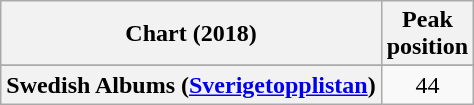<table class="wikitable sortable plainrowheaders" style="text-align:center">
<tr>
<th scope="col">Chart (2018)</th>
<th scope="col">Peak<br> position</th>
</tr>
<tr>
</tr>
<tr>
<th scope="row">Swedish Albums (<a href='#'>Sverigetopplistan</a>)</th>
<td>44</td>
</tr>
</table>
